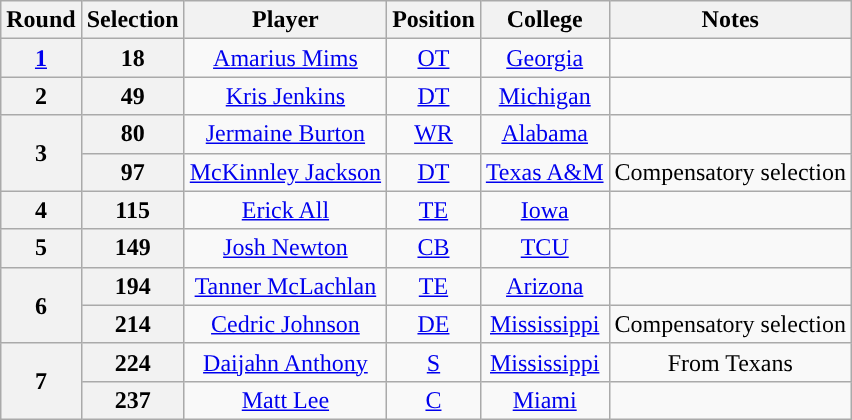<table class="wikitable" style="text-align:center">
<tr>
<th>Round</th>
<th>Selection</th>
<th>Player</th>
<th>Position</th>
<th>College</th>
<th>Notes</th>
</tr>
<tr>
<th><a href='#'>1</a></th>
<th>18</th>
<td><a href='#'>Amarius Mims</a></td>
<td><a href='#'>OT</a></td>
<td><a href='#'>Georgia</a></td>
<td></td>
</tr>
<tr>
<th>2</th>
<th>49</th>
<td><a href='#'>Kris Jenkins</a></td>
<td><a href='#'>DT</a></td>
<td><a href='#'>Michigan</a></td>
<td></td>
</tr>
<tr>
<th rowspan="2">3</th>
<th>80</th>
<td><a href='#'>Jermaine Burton</a></td>
<td><a href='#'>WR</a></td>
<td><a href='#'>Alabama</a></td>
<td></td>
</tr>
<tr>
<th>97</th>
<td><a href='#'>McKinnley Jackson</a></td>
<td><a href='#'>DT</a></td>
<td><a href='#'>Texas A&M</a></td>
<td>Compensatory selection</td>
</tr>
<tr>
<th>4</th>
<th>115</th>
<td><a href='#'>Erick All</a></td>
<td><a href='#'>TE</a></td>
<td><a href='#'>Iowa</a></td>
<td></td>
</tr>
<tr>
<th>5</th>
<th>149</th>
<td><a href='#'> Josh Newton</a></td>
<td><a href='#'>CB</a></td>
<td><a href='#'>TCU</a></td>
<td></td>
</tr>
<tr>
<th rowspan="2">6</th>
<th>194</th>
<td><a href='#'>Tanner McLachlan</a></td>
<td><a href='#'>TE</a></td>
<td><a href='#'>Arizona</a></td>
<td></td>
</tr>
<tr>
<th>214</th>
<td><a href='#'>Cedric Johnson</a></td>
<td><a href='#'>DE</a></td>
<td><a href='#'>Mississippi</a></td>
<td>Compensatory selection</td>
</tr>
<tr>
<th rowspan="2">7</th>
<th>224</th>
<td><a href='#'>Daijahn Anthony</a></td>
<td><a href='#'>S</a></td>
<td><a href='#'>Mississippi</a></td>
<td>From Texans</td>
</tr>
<tr>
<th>237</th>
<td><a href='#'> Matt Lee</a></td>
<td><a href='#'>C</a></td>
<td><a href='#'>Miami</a></td>
<td></td>
</tr>
</table>
